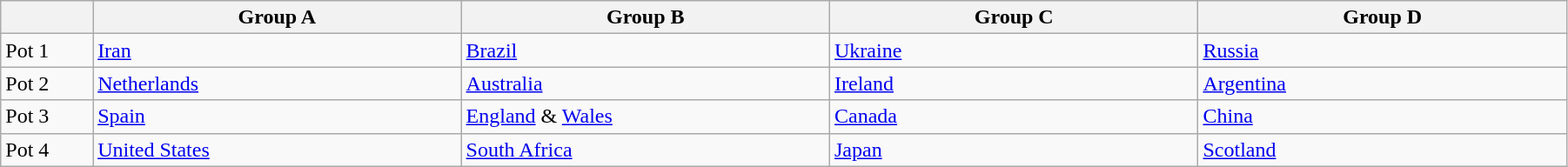<table class="wikitable" style="width:95%;">
<tr>
<th width=5%></th>
<th width=20%><strong>Group A</strong></th>
<th width=20%><strong>Group B</strong></th>
<th width=20%><strong>Group C</strong></th>
<th width=20%><strong>Group D</strong></th>
</tr>
<tr>
<td>Pot 1</td>
<td> <a href='#'>Iran</a></td>
<td> <a href='#'>Brazil</a></td>
<td> <a href='#'>Ukraine</a></td>
<td> <a href='#'>Russia</a></td>
</tr>
<tr>
<td>Pot 2</td>
<td> <a href='#'>Netherlands</a></td>
<td> <a href='#'>Australia</a></td>
<td> <a href='#'>Ireland</a></td>
<td> <a href='#'>Argentina</a></td>
</tr>
<tr>
<td>Pot 3</td>
<td> <a href='#'>Spain</a></td>
<td> <a href='#'>England</a> &  <a href='#'>Wales</a></td>
<td> <a href='#'>Canada</a></td>
<td> <a href='#'>China</a></td>
</tr>
<tr>
<td>Pot 4</td>
<td> <a href='#'>United States</a></td>
<td> <a href='#'>South Africa</a></td>
<td> <a href='#'>Japan</a></td>
<td> <a href='#'>Scotland</a></td>
</tr>
</table>
